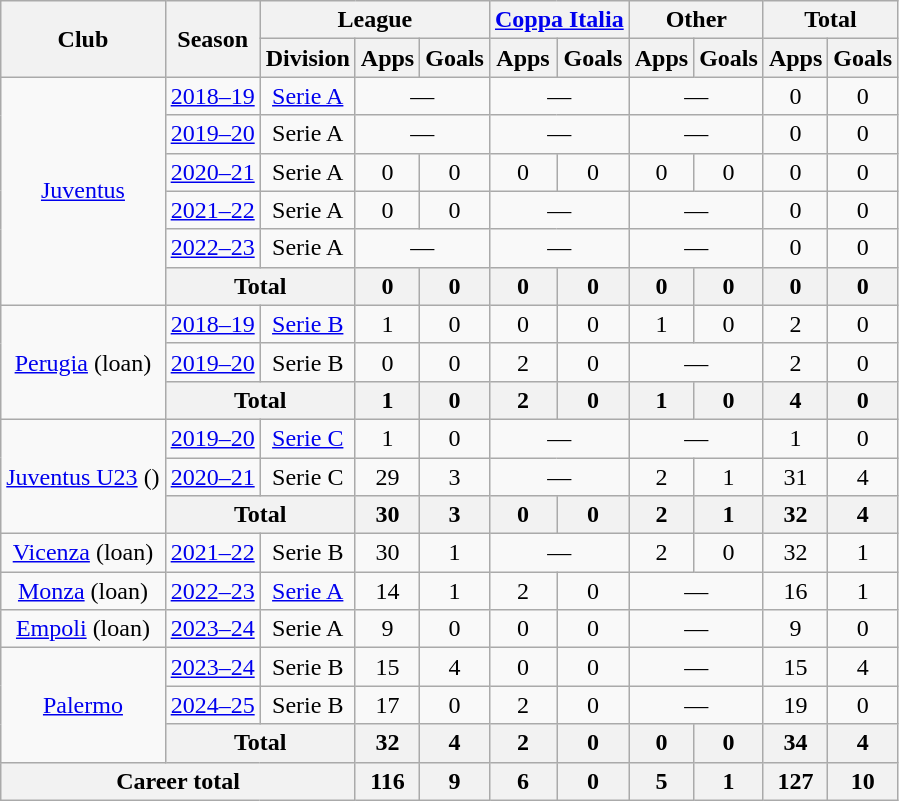<table class="wikitable" style="text-align:center">
<tr>
<th rowspan="2">Club</th>
<th rowspan="2">Season</th>
<th colspan="3">League</th>
<th colspan="2"><a href='#'>Coppa Italia</a></th>
<th colspan="2">Other</th>
<th colspan="2">Total</th>
</tr>
<tr>
<th>Division</th>
<th>Apps</th>
<th>Goals</th>
<th>Apps</th>
<th>Goals</th>
<th>Apps</th>
<th>Goals</th>
<th>Apps</th>
<th>Goals</th>
</tr>
<tr>
<td rowspan="6"><a href='#'>Juventus</a></td>
<td><a href='#'>2018–19</a></td>
<td><a href='#'>Serie A</a></td>
<td colspan="2">—</td>
<td colspan="2">—</td>
<td colspan="2">—</td>
<td>0</td>
<td>0</td>
</tr>
<tr>
<td><a href='#'>2019–20</a></td>
<td>Serie A</td>
<td colspan="2">—</td>
<td colspan="2">—</td>
<td colspan="2">—</td>
<td>0</td>
<td>0</td>
</tr>
<tr>
<td><a href='#'>2020–21</a></td>
<td>Serie A</td>
<td>0</td>
<td>0</td>
<td>0</td>
<td>0</td>
<td>0</td>
<td>0</td>
<td>0</td>
<td>0</td>
</tr>
<tr>
<td><a href='#'>2021–22</a></td>
<td>Serie A</td>
<td>0</td>
<td>0</td>
<td colspan="2">—</td>
<td colspan="2">—</td>
<td>0</td>
<td>0</td>
</tr>
<tr>
<td><a href='#'>2022–23</a></td>
<td>Serie A</td>
<td colspan="2">—</td>
<td colspan="2">—</td>
<td colspan="2">—</td>
<td>0</td>
<td>0</td>
</tr>
<tr>
<th colspan="2">Total</th>
<th>0</th>
<th>0</th>
<th>0</th>
<th>0</th>
<th>0</th>
<th>0</th>
<th>0</th>
<th>0</th>
</tr>
<tr>
<td rowspan="3"><a href='#'>Perugia</a> (loan)</td>
<td><a href='#'>2018–19</a></td>
<td><a href='#'>Serie B</a></td>
<td>1</td>
<td>0</td>
<td>0</td>
<td>0</td>
<td>1</td>
<td>0</td>
<td>2</td>
<td>0</td>
</tr>
<tr>
<td><a href='#'>2019–20</a></td>
<td>Serie B</td>
<td>0</td>
<td>0</td>
<td>2</td>
<td>0</td>
<td colspan="2">—</td>
<td>2</td>
<td>0</td>
</tr>
<tr>
<th colspan="2">Total</th>
<th>1</th>
<th>0</th>
<th>2</th>
<th>0</th>
<th>1</th>
<th>0</th>
<th>4</th>
<th>0</th>
</tr>
<tr>
<td rowspan="3"><a href='#'>Juventus U23</a> ()</td>
<td><a href='#'>2019–20</a></td>
<td><a href='#'>Serie C</a></td>
<td>1</td>
<td>0</td>
<td colspan="2">—</td>
<td colspan="2">—</td>
<td>1</td>
<td>0</td>
</tr>
<tr>
<td><a href='#'>2020–21</a></td>
<td>Serie C</td>
<td>29</td>
<td>3</td>
<td colspan="2">—</td>
<td>2</td>
<td>1</td>
<td>31</td>
<td>4</td>
</tr>
<tr>
<th colspan="2">Total</th>
<th>30</th>
<th>3</th>
<th>0</th>
<th>0</th>
<th>2</th>
<th>1</th>
<th>32</th>
<th>4</th>
</tr>
<tr>
<td><a href='#'>Vicenza</a> (loan)</td>
<td><a href='#'>2021–22</a></td>
<td>Serie B</td>
<td>30</td>
<td>1</td>
<td colspan="2">—</td>
<td>2</td>
<td>0</td>
<td>32</td>
<td>1</td>
</tr>
<tr>
<td><a href='#'>Monza</a> (loan)</td>
<td><a href='#'>2022–23</a></td>
<td><a href='#'>Serie A</a></td>
<td>14</td>
<td>1</td>
<td>2</td>
<td>0</td>
<td colspan="2">—</td>
<td>16</td>
<td>1</td>
</tr>
<tr>
<td><a href='#'>Empoli</a> (loan)</td>
<td><a href='#'>2023–24</a></td>
<td>Serie A</td>
<td>9</td>
<td>0</td>
<td>0</td>
<td>0</td>
<td colspan="2">—</td>
<td>9</td>
<td>0</td>
</tr>
<tr>
<td rowspan="3"><a href='#'>Palermo</a></td>
<td><a href='#'>2023–24</a></td>
<td>Serie B</td>
<td>15</td>
<td>4</td>
<td>0</td>
<td>0</td>
<td colspan="2">—</td>
<td>15</td>
<td>4</td>
</tr>
<tr>
<td><a href='#'>2024–25</a></td>
<td>Serie B</td>
<td>17</td>
<td>0</td>
<td>2</td>
<td>0</td>
<td colspan="2">—</td>
<td>19</td>
<td>0</td>
</tr>
<tr>
<th colspan="2">Total</th>
<th>32</th>
<th>4</th>
<th>2</th>
<th>0</th>
<th>0</th>
<th>0</th>
<th>34</th>
<th>4</th>
</tr>
<tr>
<th colspan="3">Career total</th>
<th>116</th>
<th>9</th>
<th>6</th>
<th>0</th>
<th>5</th>
<th>1</th>
<th>127</th>
<th>10</th>
</tr>
</table>
